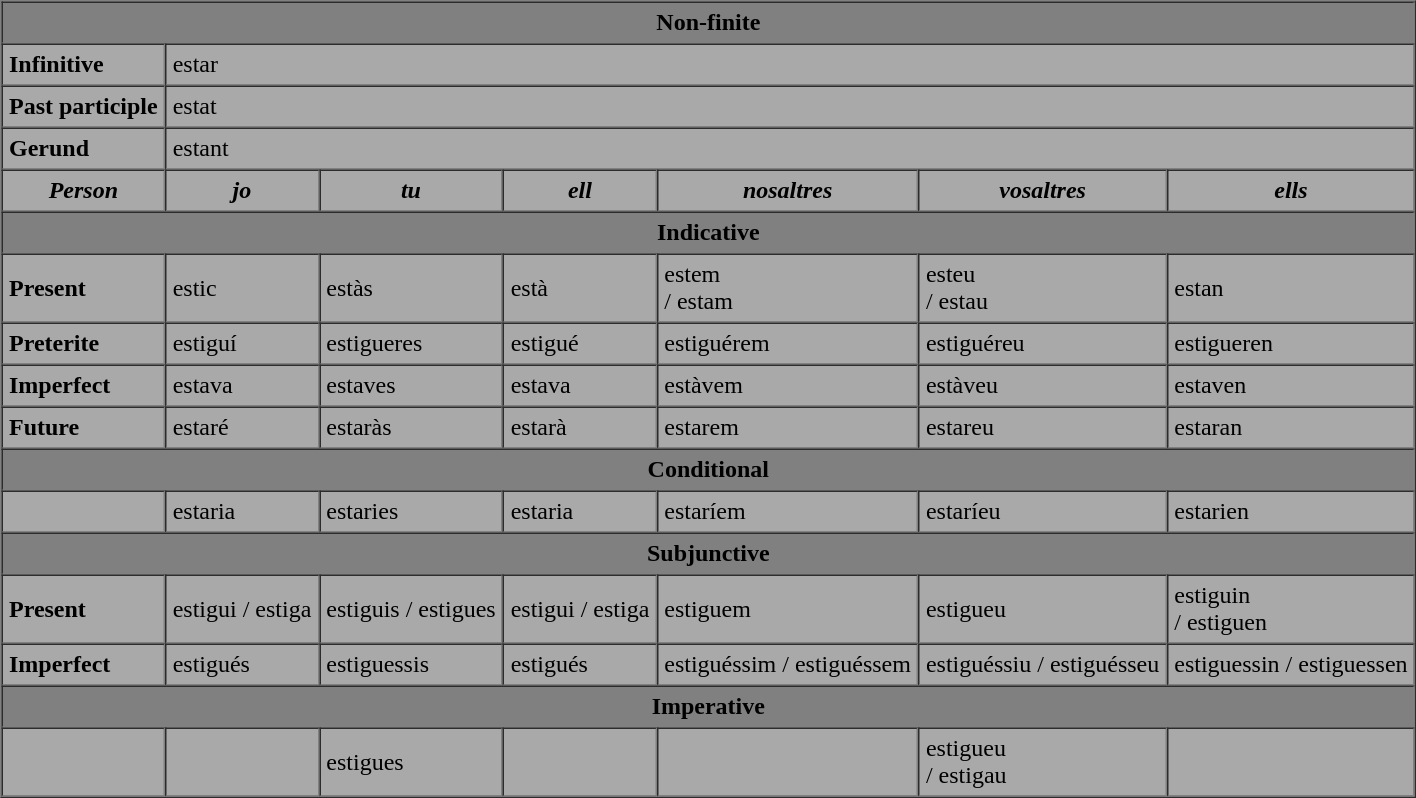<table border="1" cellpadding="4" cellspacing="0" style="background-color: darkgray;" style="font-size: 90%">
<tr>
<th bgcolor="gray" colspan="7">Non-finite</th>
</tr>
<tr>
<td><strong>Infinitive</strong></td>
<td colspan="6">estar</td>
</tr>
<tr>
<td><strong>Past participle</strong></td>
<td colspan="6">estat</td>
</tr>
<tr>
<td><strong>Gerund</strong></td>
<td colspan="6">estant</td>
</tr>
<tr>
<th><em>Person</em></th>
<th><em>jo</em></th>
<th><em>tu</em></th>
<th><em>ell</em></th>
<th><em>nosaltres</em></th>
<th><em>vosaltres</em></th>
<th><em>ells</em></th>
</tr>
<tr>
<th bgcolor="gray" colspan="7">Indicative</th>
</tr>
<tr>
<td><strong>Present</strong></td>
<td>estic</td>
<td>estàs</td>
<td>està</td>
<td>estem <br> / estam</td>
<td>esteu <br> / estau</td>
<td>estan</td>
</tr>
<tr>
<td><strong>Preterite</strong></td>
<td>estiguí</td>
<td>estigueres</td>
<td>estigué</td>
<td>estiguérem</td>
<td>estiguéreu</td>
<td>estigueren</td>
</tr>
<tr>
<td><strong>Imperfect</strong></td>
<td>estava</td>
<td>estaves</td>
<td>estava</td>
<td>estàvem</td>
<td>estàveu</td>
<td>estaven</td>
</tr>
<tr>
<td><strong>Future</strong></td>
<td>estaré</td>
<td>estaràs</td>
<td>estarà</td>
<td>estarem</td>
<td>estareu</td>
<td>estaran</td>
</tr>
<tr>
<th bgcolor="gray" colspan="7">Conditional</th>
</tr>
<tr>
<td> </td>
<td>estaria</td>
<td>estaries</td>
<td>estaria</td>
<td>estaríem</td>
<td>estaríeu</td>
<td>estarien</td>
</tr>
<tr>
<th bgcolor="gray" colspan="7">Subjunctive</th>
</tr>
<tr>
<td><strong>Present</strong></td>
<td>estigui / estiga</td>
<td>estiguis / estigues</td>
<td>estigui / estiga</td>
<td>estiguem</td>
<td>estigueu</td>
<td>estiguin <br> / estiguen</td>
</tr>
<tr>
<td><strong>Imperfect</strong></td>
<td>estigués</td>
<td>estiguessis</td>
<td>estigués</td>
<td>estiguéssim / estiguéssem</td>
<td>estiguéssiu / estiguésseu</td>
<td>estiguessin / estiguessen</td>
</tr>
<tr>
<th bgcolor="gray" colspan="7">Imperative</th>
</tr>
<tr>
<td> </td>
<td> </td>
<td>estigues</td>
<td> </td>
<td> </td>
<td>estigueu <br> / estigau</td>
<td> </td>
</tr>
</table>
